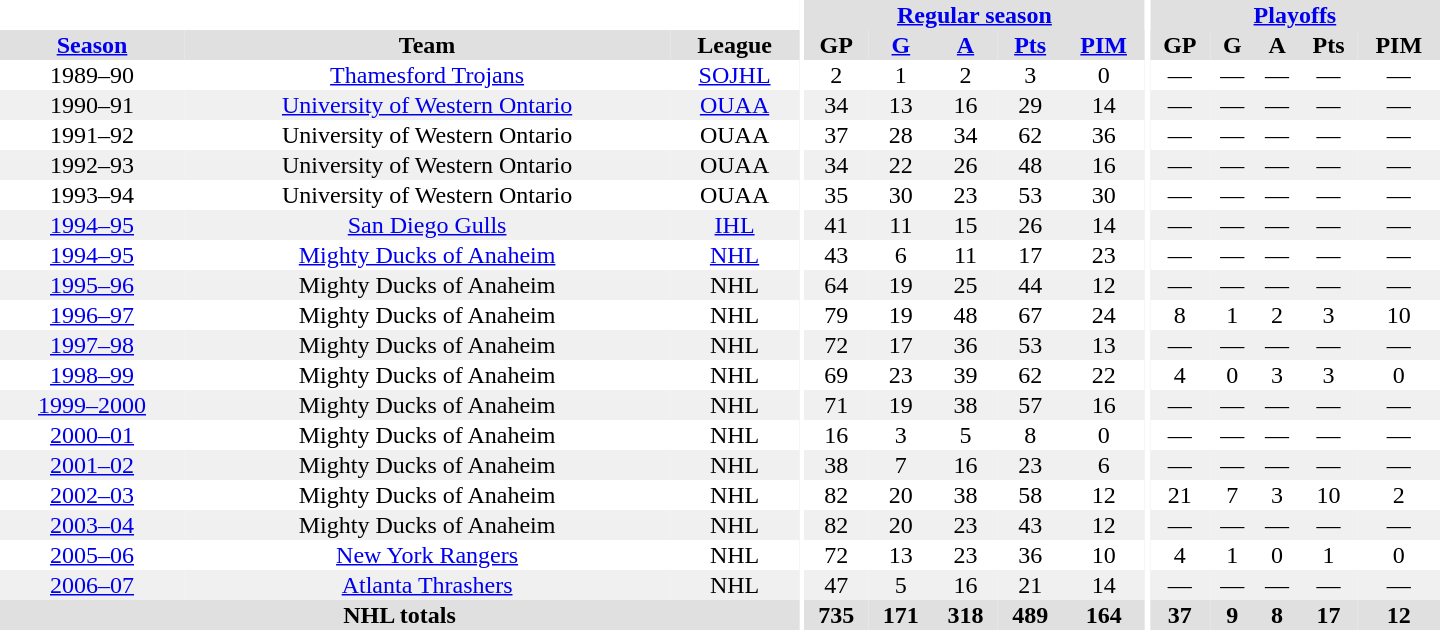<table border="0" cellpadding="1" cellspacing="0" style="text-align:center; width:60em">
<tr bgcolor="#e0e0e0">
<th colspan="3"  bgcolor="#ffffff"></th>
<th rowspan="99" bgcolor="#ffffff"></th>
<th colspan="5"><a href='#'>Regular season</a></th>
<th rowspan="99" bgcolor="#ffffff"></th>
<th colspan="5"><a href='#'>Playoffs</a></th>
</tr>
<tr bgcolor="#e0e0e0">
<th><a href='#'>Season</a></th>
<th>Team</th>
<th>League</th>
<th>GP</th>
<th><a href='#'>G</a></th>
<th><a href='#'>A</a></th>
<th><a href='#'>Pts</a></th>
<th><a href='#'>PIM</a></th>
<th>GP</th>
<th>G</th>
<th>A</th>
<th>Pts</th>
<th>PIM</th>
</tr>
<tr>
<td>1989–90</td>
<td><a href='#'>Thamesford Trojans</a></td>
<td><a href='#'>SOJHL</a></td>
<td>2</td>
<td>1</td>
<td>2</td>
<td>3</td>
<td>0</td>
<td>—</td>
<td>—</td>
<td>—</td>
<td>—</td>
<td>—</td>
</tr>
<tr bgcolor="#f0f0f0">
<td>1990–91</td>
<td><a href='#'>University of Western Ontario</a></td>
<td><a href='#'>OUAA</a></td>
<td>34</td>
<td>13</td>
<td>16</td>
<td>29</td>
<td>14</td>
<td>—</td>
<td>—</td>
<td>—</td>
<td>—</td>
<td>—</td>
</tr>
<tr>
<td>1991–92</td>
<td>University of Western Ontario</td>
<td>OUAA</td>
<td>37</td>
<td>28</td>
<td>34</td>
<td>62</td>
<td>36</td>
<td>—</td>
<td>—</td>
<td>—</td>
<td>—</td>
<td>—</td>
</tr>
<tr bgcolor="#f0f0f0">
<td>1992–93</td>
<td>University of Western Ontario</td>
<td>OUAA</td>
<td>34</td>
<td>22</td>
<td>26</td>
<td>48</td>
<td>16</td>
<td>—</td>
<td>—</td>
<td>—</td>
<td>—</td>
<td>—</td>
</tr>
<tr>
<td>1993–94</td>
<td>University of Western Ontario</td>
<td>OUAA</td>
<td>35</td>
<td>30</td>
<td>23</td>
<td>53</td>
<td>30</td>
<td>—</td>
<td>—</td>
<td>—</td>
<td>—</td>
<td>—</td>
</tr>
<tr bgcolor="#f0f0f0">
<td><a href='#'>1994–95</a></td>
<td><a href='#'>San Diego Gulls</a></td>
<td><a href='#'>IHL</a></td>
<td>41</td>
<td>11</td>
<td>15</td>
<td>26</td>
<td>14</td>
<td>—</td>
<td>—</td>
<td>—</td>
<td>—</td>
<td>—</td>
</tr>
<tr>
<td><a href='#'>1994–95</a></td>
<td><a href='#'>Mighty Ducks of Anaheim</a></td>
<td><a href='#'>NHL</a></td>
<td>43</td>
<td>6</td>
<td>11</td>
<td>17</td>
<td>23</td>
<td>—</td>
<td>—</td>
<td>—</td>
<td>—</td>
<td>—</td>
</tr>
<tr bgcolor="#f0f0f0">
<td><a href='#'>1995–96</a></td>
<td>Mighty Ducks of Anaheim</td>
<td>NHL</td>
<td>64</td>
<td>19</td>
<td>25</td>
<td>44</td>
<td>12</td>
<td>—</td>
<td>—</td>
<td>—</td>
<td>—</td>
<td>—</td>
</tr>
<tr>
<td><a href='#'>1996–97</a></td>
<td>Mighty Ducks of Anaheim</td>
<td>NHL</td>
<td>79</td>
<td>19</td>
<td>48</td>
<td>67</td>
<td>24</td>
<td>8</td>
<td>1</td>
<td>2</td>
<td>3</td>
<td>10</td>
</tr>
<tr bgcolor="#f0f0f0">
<td><a href='#'>1997–98</a></td>
<td>Mighty Ducks of Anaheim</td>
<td>NHL</td>
<td>72</td>
<td>17</td>
<td>36</td>
<td>53</td>
<td>13</td>
<td>—</td>
<td>—</td>
<td>—</td>
<td>—</td>
<td>—</td>
</tr>
<tr>
<td><a href='#'>1998–99</a></td>
<td>Mighty Ducks of Anaheim</td>
<td>NHL</td>
<td>69</td>
<td>23</td>
<td>39</td>
<td>62</td>
<td>22</td>
<td>4</td>
<td>0</td>
<td>3</td>
<td>3</td>
<td>0</td>
</tr>
<tr bgcolor="#f0f0f0">
<td><a href='#'>1999–2000</a></td>
<td>Mighty Ducks of Anaheim</td>
<td>NHL</td>
<td>71</td>
<td>19</td>
<td>38</td>
<td>57</td>
<td>16</td>
<td>—</td>
<td>—</td>
<td>—</td>
<td>—</td>
<td>—</td>
</tr>
<tr>
<td><a href='#'>2000–01</a></td>
<td>Mighty Ducks of Anaheim</td>
<td>NHL</td>
<td>16</td>
<td>3</td>
<td>5</td>
<td>8</td>
<td>0</td>
<td>—</td>
<td>—</td>
<td>—</td>
<td>—</td>
<td>—</td>
</tr>
<tr bgcolor="#f0f0f0">
<td><a href='#'>2001–02</a></td>
<td>Mighty Ducks of Anaheim</td>
<td>NHL</td>
<td>38</td>
<td>7</td>
<td>16</td>
<td>23</td>
<td>6</td>
<td>—</td>
<td>—</td>
<td>—</td>
<td>—</td>
<td>—</td>
</tr>
<tr>
<td><a href='#'>2002–03</a></td>
<td>Mighty Ducks of Anaheim</td>
<td>NHL</td>
<td>82</td>
<td>20</td>
<td>38</td>
<td>58</td>
<td>12</td>
<td>21</td>
<td>7</td>
<td>3</td>
<td>10</td>
<td>2</td>
</tr>
<tr bgcolor="#f0f0f0">
<td><a href='#'>2003–04</a></td>
<td>Mighty Ducks of Anaheim</td>
<td>NHL</td>
<td>82</td>
<td>20</td>
<td>23</td>
<td>43</td>
<td>12</td>
<td>—</td>
<td>—</td>
<td>—</td>
<td>—</td>
<td>—</td>
</tr>
<tr>
<td><a href='#'>2005–06</a></td>
<td><a href='#'>New York Rangers</a></td>
<td>NHL</td>
<td>72</td>
<td>13</td>
<td>23</td>
<td>36</td>
<td>10</td>
<td>4</td>
<td>1</td>
<td>0</td>
<td>1</td>
<td>0</td>
</tr>
<tr bgcolor="#f0f0f0">
<td><a href='#'>2006–07</a></td>
<td><a href='#'>Atlanta Thrashers</a></td>
<td>NHL</td>
<td>47</td>
<td>5</td>
<td>16</td>
<td>21</td>
<td>14</td>
<td>—</td>
<td>—</td>
<td>—</td>
<td>—</td>
<td>—</td>
</tr>
<tr bgcolor="#e0e0e0">
<th colspan="3">NHL totals</th>
<th>735</th>
<th>171</th>
<th>318</th>
<th>489</th>
<th>164</th>
<th>37</th>
<th>9</th>
<th>8</th>
<th>17</th>
<th>12</th>
</tr>
</table>
